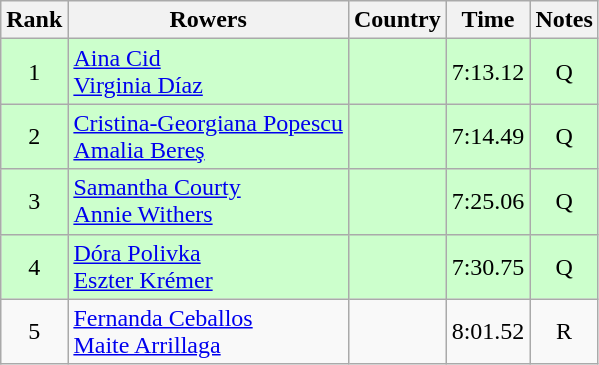<table class="wikitable" style="text-align:center">
<tr>
<th>Rank</th>
<th>Rowers</th>
<th>Country</th>
<th>Time</th>
<th>Notes</th>
</tr>
<tr bgcolor=ccffcc>
<td>1</td>
<td align="left"><a href='#'>Aina Cid</a><br><a href='#'>Virginia Díaz</a></td>
<td align="left"></td>
<td>7:13.12</td>
<td>Q</td>
</tr>
<tr bgcolor=ccffcc>
<td>2</td>
<td align="left"><a href='#'>Cristina-Georgiana Popescu</a><br><a href='#'>Amalia Bereş</a></td>
<td align="left"></td>
<td>7:14.49</td>
<td>Q</td>
</tr>
<tr bgcolor=ccffcc>
<td>3</td>
<td align="left"><a href='#'>Samantha Courty</a><br><a href='#'>Annie Withers</a></td>
<td align="left"></td>
<td>7:25.06</td>
<td>Q</td>
</tr>
<tr bgcolor=ccffcc>
<td>4</td>
<td align="left"><a href='#'>Dóra Polivka</a><br><a href='#'>Eszter Krémer</a></td>
<td align="left"></td>
<td>7:30.75</td>
<td>Q</td>
</tr>
<tr>
<td>5</td>
<td align="left"><a href='#'>Fernanda Ceballos</a><br><a href='#'>Maite Arrillaga</a></td>
<td align="left"></td>
<td>8:01.52</td>
<td>R</td>
</tr>
</table>
